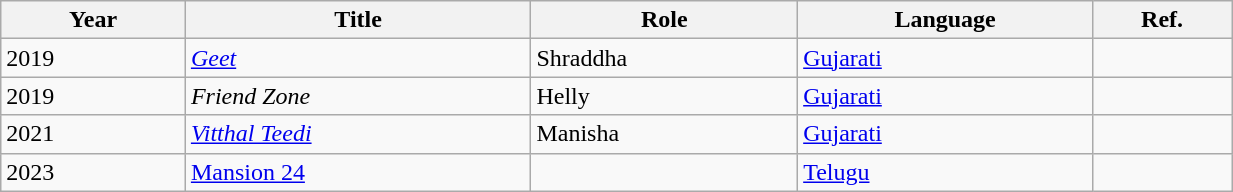<table class="wikitable plainrowheaders sortable" width=65%>
<tr>
<th scope="col" width="15%">Year</th>
<th scope="col">Title</th>
<th scope="col">Role</th>
<th scope="col">Language</th>
<th scope="col">Ref.</th>
</tr>
<tr>
<td>2019</td>
<td><em><a href='#'>Geet</a></em></td>
<td>Shraddha</td>
<td><a href='#'>Gujarati</a></td>
<td></td>
</tr>
<tr>
<td>2019</td>
<td><em>Friend Zone</em></td>
<td>Helly</td>
<td><a href='#'>Gujarati</a></td>
<td></td>
</tr>
<tr>
<td>2021</td>
<td><em><a href='#'>Vitthal Teedi</a></em></td>
<td>Manisha</td>
<td><a href='#'>Gujarati</a></td>
<td></td>
</tr>
<tr>
<td>2023</td>
<td><a href='#'>Mansion 24</a></td>
<td></td>
<td><a href='#'>Telugu</a></td>
<td></td>
</tr>
</table>
